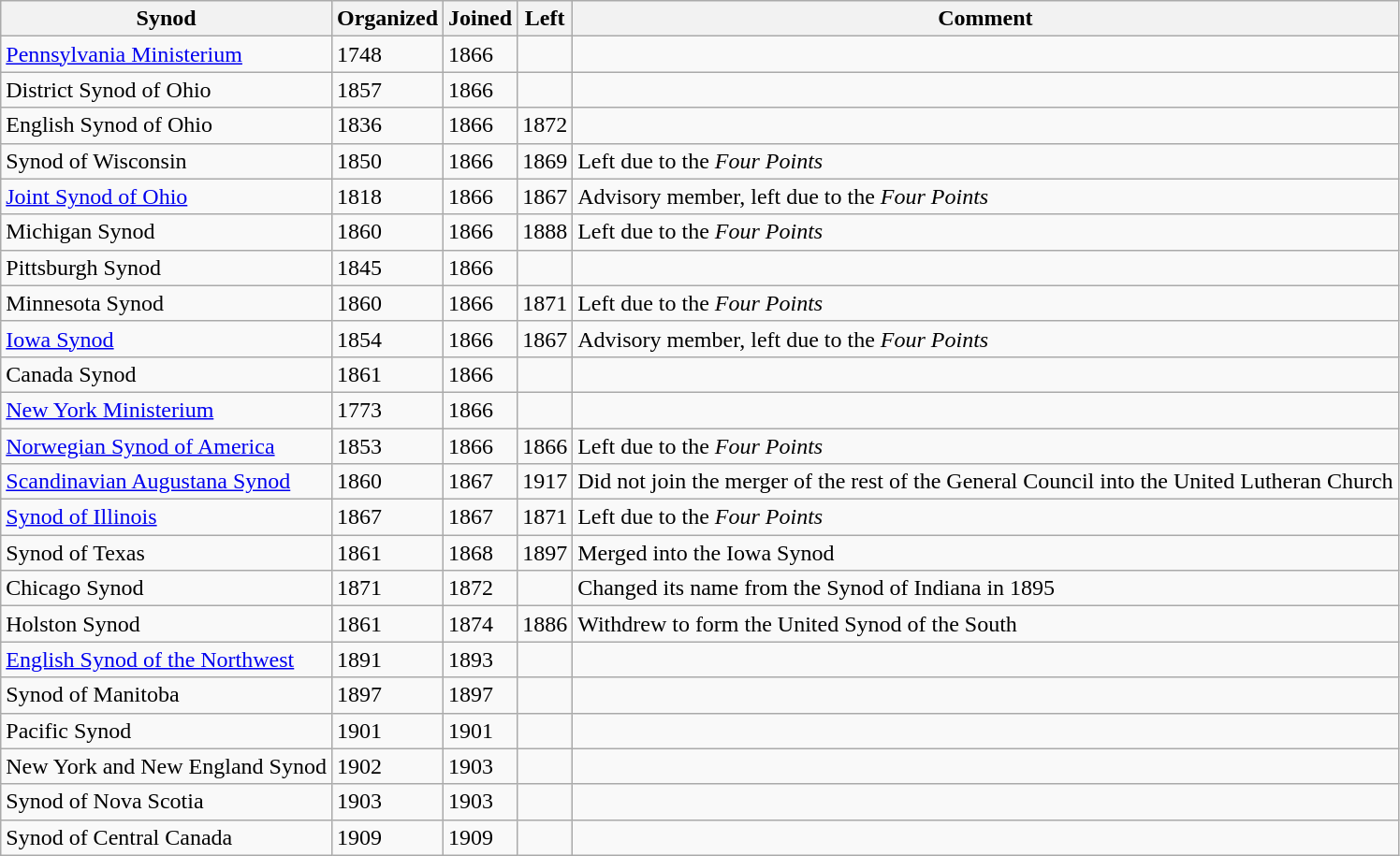<table class="wikitable">
<tr>
<th>Synod</th>
<th>Organized</th>
<th>Joined</th>
<th>Left</th>
<th>Comment</th>
</tr>
<tr>
<td><a href='#'>Pennsylvania Ministerium</a></td>
<td>1748</td>
<td>1866</td>
<td></td>
<td></td>
</tr>
<tr>
<td>District Synod of Ohio</td>
<td>1857</td>
<td>1866</td>
<td></td>
<td></td>
</tr>
<tr>
<td>English Synod of Ohio</td>
<td>1836</td>
<td>1866</td>
<td>1872</td>
<td></td>
</tr>
<tr>
<td>Synod of Wisconsin</td>
<td>1850</td>
<td>1866</td>
<td>1869</td>
<td>Left due to the <em>Four Points</em></td>
</tr>
<tr>
<td><a href='#'>Joint Synod of Ohio</a></td>
<td>1818</td>
<td>1866</td>
<td>1867</td>
<td>Advisory member, left due to the <em>Four Points</em></td>
</tr>
<tr>
<td>Michigan Synod</td>
<td>1860</td>
<td>1866</td>
<td>1888</td>
<td>Left due to the <em>Four Points</em></td>
</tr>
<tr>
<td>Pittsburgh Synod</td>
<td>1845</td>
<td>1866</td>
<td></td>
<td></td>
</tr>
<tr>
<td>Minnesota Synod</td>
<td>1860</td>
<td>1866</td>
<td>1871</td>
<td>Left due to the <em>Four Points</em></td>
</tr>
<tr>
<td><a href='#'>Iowa Synod</a></td>
<td>1854</td>
<td>1866</td>
<td>1867</td>
<td>Advisory member, left due to the <em>Four Points</em></td>
</tr>
<tr>
<td>Canada Synod</td>
<td>1861</td>
<td>1866</td>
<td></td>
<td></td>
</tr>
<tr>
<td><a href='#'>New York Ministerium</a></td>
<td>1773</td>
<td>1866</td>
<td></td>
<td></td>
</tr>
<tr>
<td><a href='#'>Norwegian Synod of America</a></td>
<td>1853</td>
<td>1866</td>
<td>1866</td>
<td>Left due to the <em>Four Points</em></td>
</tr>
<tr>
<td><a href='#'>Scandinavian Augustana Synod</a></td>
<td>1860</td>
<td>1867</td>
<td>1917</td>
<td>Did not join the merger of the rest of the General Council into the United Lutheran Church</td>
</tr>
<tr>
<td><a href='#'>Synod of Illinois</a></td>
<td>1867</td>
<td>1867</td>
<td>1871</td>
<td>Left due to the <em>Four Points</em></td>
</tr>
<tr>
<td>Synod of Texas</td>
<td>1861</td>
<td>1868</td>
<td>1897</td>
<td>Merged into the Iowa Synod</td>
</tr>
<tr>
<td>Chicago Synod</td>
<td>1871</td>
<td>1872</td>
<td></td>
<td>Changed its name from the Synod of Indiana in 1895</td>
</tr>
<tr>
<td>Holston Synod</td>
<td>1861</td>
<td>1874</td>
<td>1886</td>
<td>Withdrew to form the United Synod of the South</td>
</tr>
<tr>
<td><a href='#'>English Synod of the Northwest</a></td>
<td>1891</td>
<td>1893</td>
<td></td>
<td></td>
</tr>
<tr>
<td>Synod of Manitoba</td>
<td>1897</td>
<td>1897</td>
<td></td>
<td></td>
</tr>
<tr>
<td>Pacific Synod</td>
<td>1901</td>
<td>1901</td>
<td></td>
<td></td>
</tr>
<tr>
<td>New York and New England Synod</td>
<td>1902</td>
<td>1903</td>
<td></td>
<td></td>
</tr>
<tr>
<td>Synod of Nova Scotia</td>
<td>1903</td>
<td>1903</td>
<td></td>
<td></td>
</tr>
<tr>
<td>Synod of Central Canada</td>
<td>1909</td>
<td>1909</td>
<td></td>
<td></td>
</tr>
</table>
